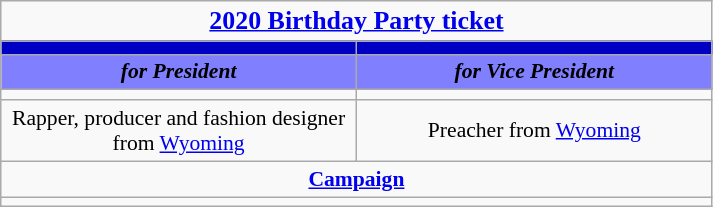<table class="wikitable" style="font-size:90%; text-align:center">
<tr>
<td colspan=2><big><strong><a href='#'>2020 Birthday Party ticket</a></strong></big></td>
</tr>
<tr>
<th style="font-size:135%; background:#0000C4"></th>
<th style="font-size:135%; background:#0000C4"></th>
</tr>
<tr style="color:#000; font-size:100%; background:#8080FF">
<td><strong><em>for President</em></strong></td>
<td><strong><em>for Vice President</em></strong></td>
</tr>
<tr>
<td></td>
<td></td>
</tr>
<tr>
<td style=width:16em>Rapper, producer and fashion designer from <a href='#'>Wyoming</a></td>
<td style=width:16em>Preacher from <a href='#'>Wyoming</a></td>
</tr>
<tr>
<td colspan=2><a href='#'><strong>Campaign</strong></a></td>
</tr>
<tr>
<td colspan=2></td>
</tr>
</table>
